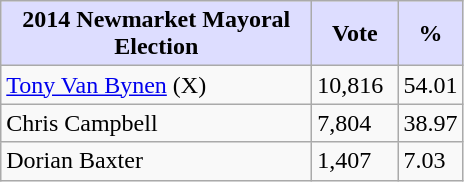<table class="wikitable">
<tr>
<th style="background:#ddf; width:200px;">2014 Newmarket Mayoral Election</th>
<th style="background:#ddf; width:50px;">Vote</th>
<th style="background:#ddf; width:30px;">%</th>
</tr>
<tr>
<td><a href='#'>Tony Van Bynen</a> (X)</td>
<td>10,816</td>
<td>54.01</td>
</tr>
<tr>
<td>Chris Campbell</td>
<td>7,804</td>
<td>38.97</td>
</tr>
<tr>
<td>Dorian Baxter</td>
<td>1,407</td>
<td>7.03</td>
</tr>
</table>
